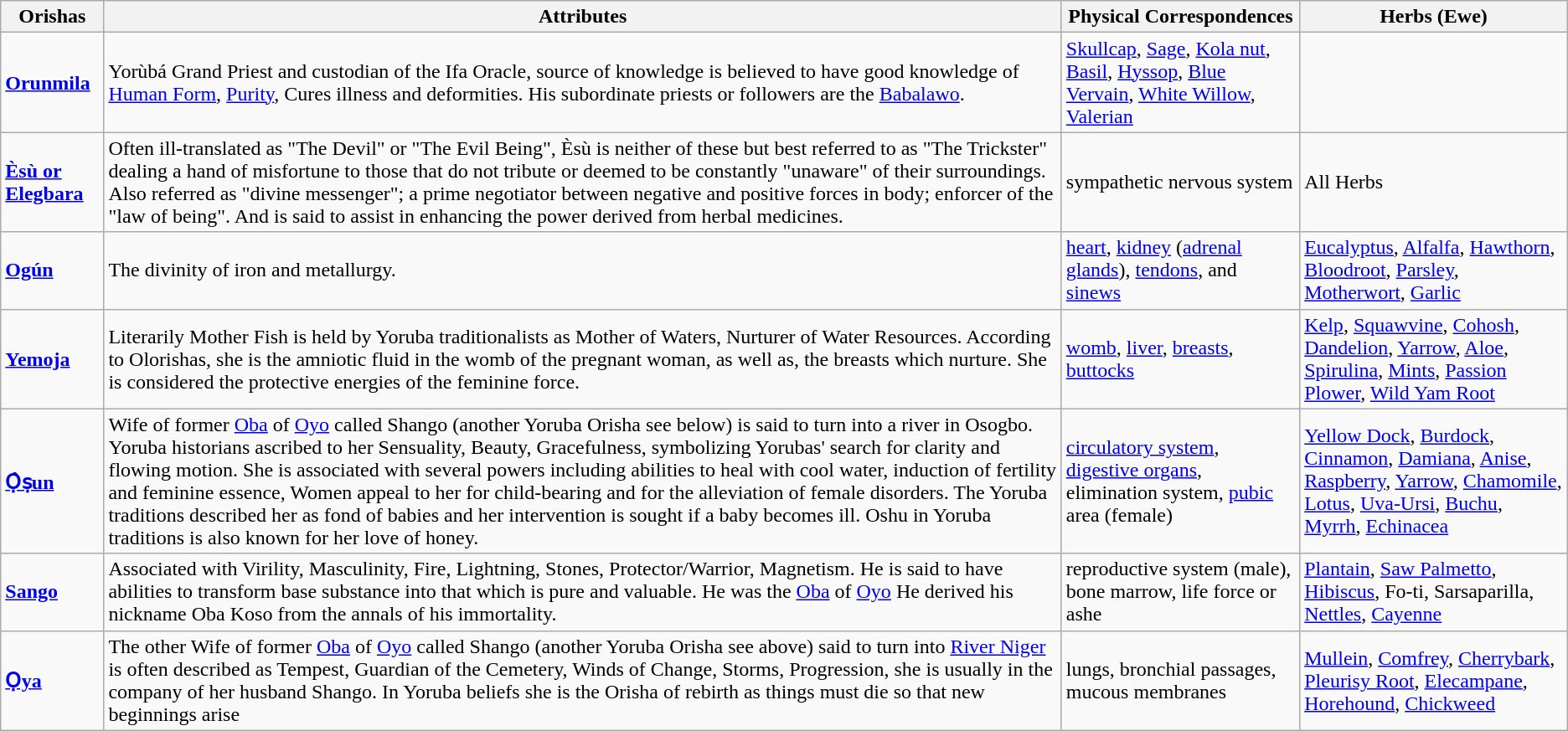<table class="wikitable">
<tr>
<th>Orishas</th>
<th>Attributes</th>
<th>Physical Correspondences</th>
<th>Herbs (Ewe)</th>
</tr>
<tr>
<td><strong><a href='#'>Orunmila</a></strong></td>
<td>Yorùbá Grand Priest and custodian of the Ifa Oracle, source of knowledge is believed to have good knowledge of <a href='#'>Human Form</a>, <a href='#'>Purity</a>, Cures illness and deformities. His subordinate priests or followers are the <a href='#'>Babalawo</a>.</td>
<td><a href='#'>Skullcap</a>, <a href='#'>Sage</a>, <a href='#'>Kola nut</a>, <a href='#'>Basil</a>, <a href='#'>Hyssop</a>, <a href='#'>Blue Vervain</a>, <a href='#'>White Willow</a>, <a href='#'>Valerian</a></td>
</tr>
<tr>
<td><strong><a href='#'>Èsù or Elegbara</a></strong></td>
<td>Often ill-translated as "The Devil" or "The Evil Being", Èsù is neither of these but best referred to as "The Trickster" dealing a hand of misfortune to those that do not tribute or deemed to be constantly "unaware" of their surroundings.  Also referred as "divine messenger"; a prime negotiator between negative and positive forces in body; enforcer of the "law of being". And is said to assist in enhancing the power derived from herbal medicines.</td>
<td>sympathetic nervous system</td>
<td>All Herbs</td>
</tr>
<tr>
<td><strong><a href='#'>Ogún</a></strong></td>
<td>The divinity of iron and metallurgy.</td>
<td><a href='#'>heart</a>, <a href='#'>kidney</a> (<a href='#'>adrenal glands</a>), <a href='#'>tendons</a>, and <a href='#'>sinews</a></td>
<td><a href='#'>Eucalyptus</a>, <a href='#'>Alfalfa</a>, <a href='#'>Hawthorn</a>, <a href='#'>Bloodroot</a>, <a href='#'>Parsley</a>, <a href='#'>Motherwort</a>, <a href='#'>Garlic</a></td>
</tr>
<tr>
<td><strong><a href='#'>Yemoja</a></strong></td>
<td>Literarily Mother Fish is held by Yoruba traditionalists as Mother of Waters, Nurturer of Water Resources. According to Olorishas, she is the amniotic fluid in the womb of the pregnant woman, as well as, the breasts which nurture. She is considered the protective energies of the feminine force.</td>
<td><a href='#'>womb</a>, <a href='#'>liver</a>, <a href='#'>breasts</a>, <a href='#'>buttocks</a></td>
<td><a href='#'>Kelp</a>, <a href='#'>Squawvine</a>, <a href='#'>Cohosh</a>, <a href='#'>Dandelion</a>, <a href='#'>Yarrow</a>, <a href='#'>Aloe</a>, <a href='#'>Spirulina</a>, <a href='#'>Mints</a>, <a href='#'>Passion Plower</a>, <a href='#'>Wild Yam Root</a></td>
</tr>
<tr>
<td><strong><a href='#'>Ọ̀ṣun</a></strong></td>
<td>Wife of former <a href='#'>Oba</a> of <a href='#'>Oyo</a> called Shango (another Yoruba Orisha see below) is said to turn into a river in Osogbo.  Yoruba historians ascribed to her Sensuality, Beauty, Gracefulness, symbolizing Yorubas' search for clarity and flowing motion. She is associated with several powers including abilities to heal with cool water, induction of fertility and feminine essence, Women appeal to her for child-bearing and for the alleviation of female disorders.  The Yoruba traditions described her as fond of babies and her intervention is sought if a baby becomes ill.  Oshu in Yoruba traditions is also known for her love of honey.</td>
<td><a href='#'>circulatory system</a>, <a href='#'>digestive organs</a>, elimination system, <a href='#'>pubic</a> area (female)</td>
<td><a href='#'>Yellow Dock</a>, <a href='#'>Burdock</a>, <a href='#'>Cinnamon</a>, <a href='#'>Damiana</a>, <a href='#'>Anise</a>, <a href='#'>Raspberry</a>, <a href='#'>Yarrow</a>, <a href='#'>Chamomile</a>, <a href='#'>Lotus</a>, <a href='#'>Uva-Ursi</a>, <a href='#'>Buchu</a>, <a href='#'>Myrrh</a>, <a href='#'>Echinacea</a></td>
</tr>
<tr>
<td><strong><a href='#'>Sango</a></strong></td>
<td>Associated with Virility, Masculinity, Fire, Lightning, Stones, Protector/Warrior, Magnetism.  He is said to have abilities to transform base substance into that which is pure and valuable.  He was the <a href='#'>Oba</a> of <a href='#'>Oyo</a> He derived his nickname Oba Koso from the annals of his immortality.</td>
<td>reproductive system (male), bone marrow, life force or ashe</td>
<td><a href='#'>Plantain</a>, <a href='#'>Saw Palmetto</a>, <a href='#'>Hibiscus</a>, Fo-ti, Sarsaparilla, <a href='#'>Nettles</a>, <a href='#'>Cayenne</a></td>
</tr>
<tr>
<td><strong><a href='#'>Ọya</a></strong></td>
<td>The other Wife of former <a href='#'>Oba</a> of <a href='#'>Oyo</a> called Shango (another Yoruba Orisha see above) said to turn into <a href='#'>River Niger</a> is often described as Tempest, Guardian of the Cemetery, Winds of Change, Storms, Progression, she is usually in the company of her husband Shango.  In Yoruba beliefs she is the Orisha of rebirth as things must die so that new beginnings arise</td>
<td>lungs, bronchial passages, mucous membranes</td>
<td><a href='#'>Mullein</a>, <a href='#'>Comfrey</a>, <a href='#'>Cherrybark</a>, <a href='#'>Pleurisy Root</a>, <a href='#'>Elecampane</a>, <a href='#'>Horehound</a>, <a href='#'>Chickweed</a></td>
</tr>
</table>
